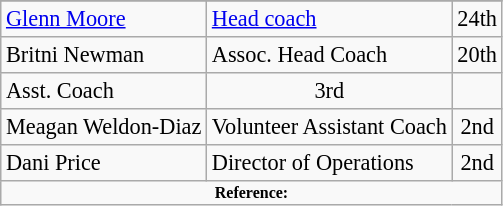<table class="wikitable" style="font-size:93%;">
<tr>
</tr>
<tr>
<td><a href='#'>Glenn Moore</a></td>
<td><a href='#'>Head coach</a></td>
<td align=center>24th</td>
</tr>
<tr>
<td>Britni Newman</td>
<td>Assoc. Head Coach</td>
<td align=center>20th</td>
</tr>
<tr>
<td Steve “Hoot” Johnigan>Asst. Coach</td>
<td align=Center>3rd</td>
</tr>
<tr>
<td>Meagan Weldon-Diaz</td>
<td>Volunteer Assistant Coach</td>
<td align=center>2nd</td>
</tr>
<tr>
<td>Dani Price</td>
<td>Director of Operations</td>
<td align=center>2nd</td>
</tr>
<tr>
<td colspan="4"  style="font-size:8pt; text-align:center;"><strong>Reference:</strong></td>
</tr>
</table>
